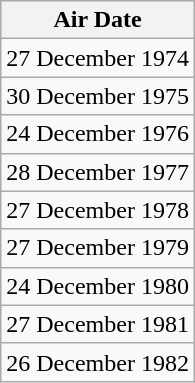<table class="wikitable" style="text-align:center;">
<tr>
<th>Air Date</th>
</tr>
<tr>
<td>27 December 1974</td>
</tr>
<tr>
<td>30 December 1975</td>
</tr>
<tr>
<td>24 December 1976</td>
</tr>
<tr>
<td>28 December 1977</td>
</tr>
<tr>
<td>27 December 1978</td>
</tr>
<tr>
<td>27 December 1979</td>
</tr>
<tr>
<td>24 December 1980</td>
</tr>
<tr>
<td>27 December 1981</td>
</tr>
<tr>
<td>26 December 1982</td>
</tr>
</table>
